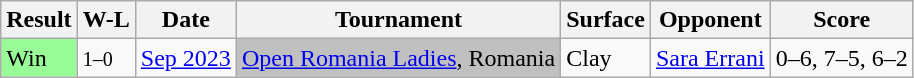<table class="sortable wikitable">
<tr>
<th>Result</th>
<th class="unsortable">W-L</th>
<th>Date</th>
<th>Tournament</th>
<th>Surface</th>
<th>Opponent</th>
<th class="unsortable">Score</th>
</tr>
<tr>
<td bgcolor=98fb98>Win</td>
<td><small>1–0</small></td>
<td><a href='#'>Sep 2023</a></td>
<td style="background:silver;"><a href='#'>Open Romania Ladies</a>, Romania</td>
<td>Clay</td>
<td> <a href='#'>Sara Errani</a></td>
<td>0–6, 7–5, 6–2</td>
</tr>
</table>
